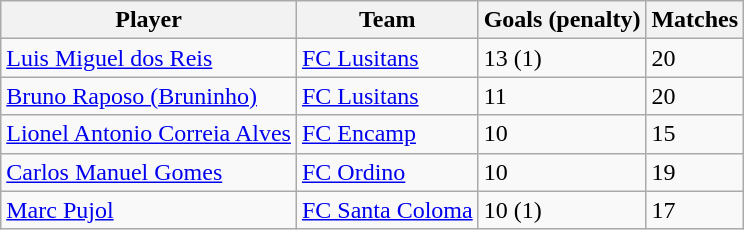<table class="wikitable">
<tr>
<th>Player</th>
<th>Team</th>
<th>Goals (penalty)</th>
<th>Matches</th>
</tr>
<tr>
<td> <a href='#'>Luis Miguel dos Reis</a></td>
<td><a href='#'>FC Lusitans</a></td>
<td>13 (1)</td>
<td>20</td>
</tr>
<tr>
<td> <a href='#'>Bruno Raposo (Bruninho)</a></td>
<td><a href='#'>FC Lusitans</a></td>
<td>11</td>
<td>20</td>
</tr>
<tr>
<td> <a href='#'>Lionel Antonio Correia Alves</a></td>
<td><a href='#'>FC Encamp</a></td>
<td>10</td>
<td>15</td>
</tr>
<tr>
<td> <a href='#'>Carlos Manuel Gomes</a></td>
<td><a href='#'>FC Ordino</a></td>
<td>10</td>
<td>19</td>
</tr>
<tr>
<td> <a href='#'>Marc Pujol</a></td>
<td><a href='#'>FC Santa Coloma</a></td>
<td>10 (1)</td>
<td>17</td>
</tr>
</table>
